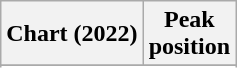<table class="wikitable sortable plainrowheaders" style="text-align:center">
<tr>
<th scope="col">Chart (2022)</th>
<th scope="col">Peak<br>position</th>
</tr>
<tr>
</tr>
<tr>
</tr>
<tr>
</tr>
<tr>
</tr>
</table>
